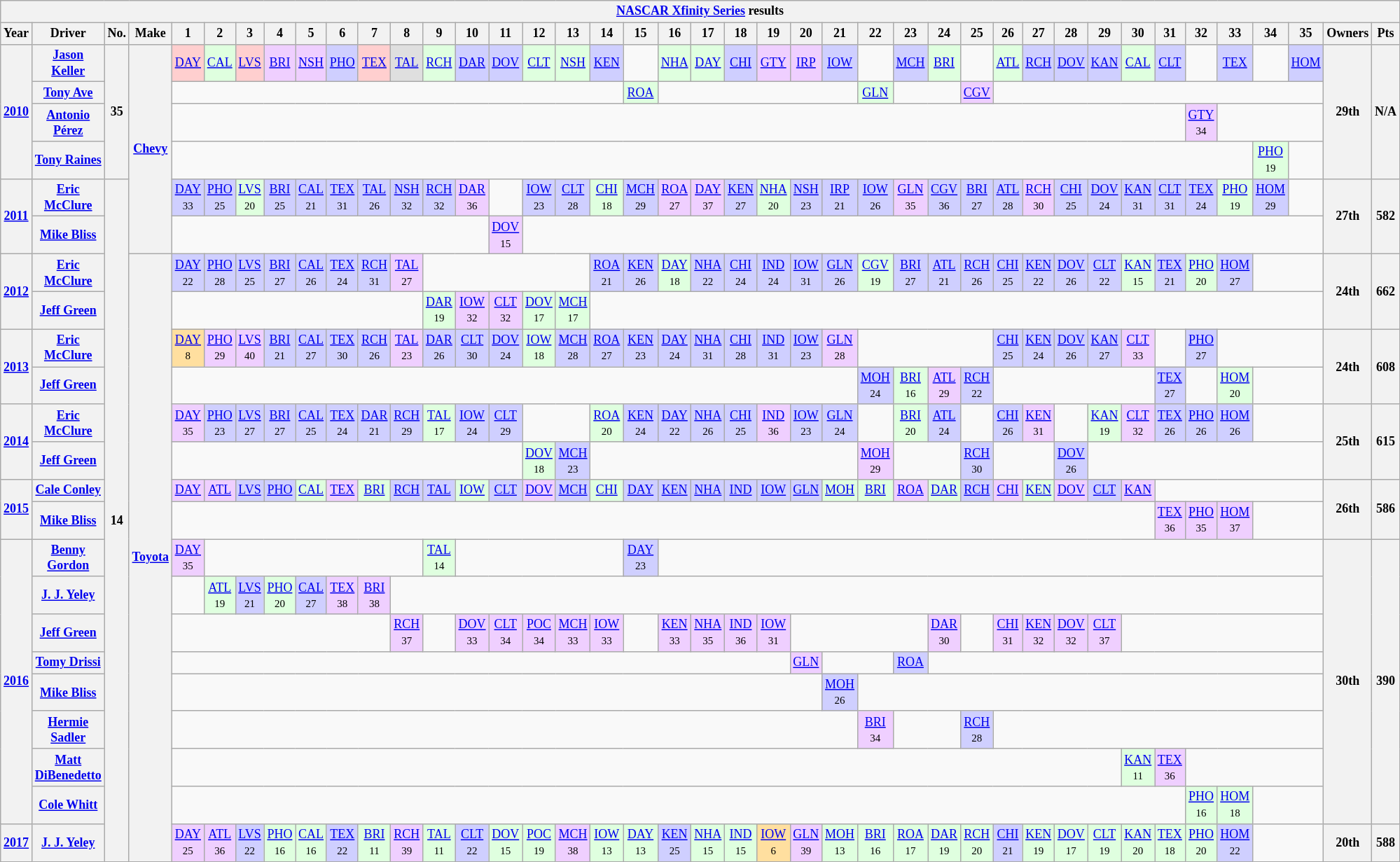<table class="wikitable" style="text-align:center; font-size:75%">
<tr>
<th colspan=45><a href='#'>NASCAR Xfinity Series</a> results</th>
</tr>
<tr>
<th>Year</th>
<th>Driver</th>
<th>No.</th>
<th>Make</th>
<th>1</th>
<th>2</th>
<th>3</th>
<th>4</th>
<th>5</th>
<th>6</th>
<th>7</th>
<th>8</th>
<th>9</th>
<th>10</th>
<th>11</th>
<th>12</th>
<th>13</th>
<th>14</th>
<th>15</th>
<th>16</th>
<th>17</th>
<th>18</th>
<th>19</th>
<th>20</th>
<th>21</th>
<th>22</th>
<th>23</th>
<th>24</th>
<th>25</th>
<th>26</th>
<th>27</th>
<th>28</th>
<th>29</th>
<th>30</th>
<th>31</th>
<th>32</th>
<th>33</th>
<th>34</th>
<th>35</th>
<th>Owners</th>
<th>Pts</th>
</tr>
<tr>
<th rowspan=4><a href='#'>2010</a></th>
<th><a href='#'>Jason Keller</a></th>
<th rowspan=4>35</th>
<th rowspan=6><a href='#'>Chevy</a></th>
<td style="background:#FFCFCF;"><a href='#'>DAY</a><br></td>
<td style="background:#DFFFDF;"><a href='#'>CAL</a><br></td>
<td style="background:#FFCFCF;"><a href='#'>LVS</a><br></td>
<td style="background:#EFCFFF;"><a href='#'>BRI</a><br></td>
<td style="background:#EFCFFF;"><a href='#'>NSH</a><br></td>
<td style="background:#CFCFFF;"><a href='#'>PHO</a><br></td>
<td style="background:#FFCFCF;"><a href='#'>TEX</a><br></td>
<td style="background:#DFDFDF;"><a href='#'>TAL</a><br></td>
<td style="background:#DFFFDF;"><a href='#'>RCH</a><br></td>
<td style="background:#CFCFFF;"><a href='#'>DAR</a><br></td>
<td style="background:#CFCFFF;"><a href='#'>DOV</a><br></td>
<td style="background:#DFFFDF;"><a href='#'>CLT</a><br></td>
<td style="background:#DFFFDF;"><a href='#'>NSH</a><br></td>
<td style="background:#CFCFFF;"><a href='#'>KEN</a><br></td>
<td></td>
<td style="background:#DFFFDF;"><a href='#'>NHA</a><br></td>
<td style="background:#DFFFDF;"><a href='#'>DAY</a><br></td>
<td style="background:#CFCFFF;"><a href='#'>CHI</a><br></td>
<td style="background:#EFCFFF;"><a href='#'>GTY</a><br></td>
<td style="background:#EFCFFF;"><a href='#'>IRP</a><br></td>
<td style="background:#CFCFFF;"><a href='#'>IOW</a><br></td>
<td></td>
<td style="background:#CFCFFF;"><a href='#'>MCH</a><br></td>
<td style="background:#DFFFDF;"><a href='#'>BRI</a><br></td>
<td></td>
<td style="background:#DFFFDF;"><a href='#'>ATL</a><br></td>
<td style="background:#CFCFFF;"><a href='#'>RCH</a><br></td>
<td style="background:#CFCFFF;"><a href='#'>DOV</a><br></td>
<td style="background:#CFCFFF;"><a href='#'>KAN</a><br></td>
<td style="background:#DFFFDF;"><a href='#'>CAL</a><br></td>
<td style="background:#CFCFFF;"><a href='#'>CLT</a><br></td>
<td></td>
<td style="background:#CFCFFF;"><a href='#'>TEX</a><br></td>
<td></td>
<td style="background:#CFCFFF;"><a href='#'>HOM</a><br></td>
<th rowspan=4>29th</th>
<th rowspan=4>N/A</th>
</tr>
<tr>
<th><a href='#'>Tony Ave</a></th>
<td colspan=14></td>
<td style="background:#DFFFDF;"><a href='#'>ROA</a><br></td>
<td colspan=6></td>
<td style="background:#DFFFDF;"><a href='#'>GLN</a><br></td>
<td colspan=2></td>
<td style="background:#EFCFFF;"><a href='#'>CGV</a><br></td>
<td colspan=10></td>
</tr>
<tr>
<th><a href='#'>Antonio Pérez</a></th>
<td colspan=31></td>
<td style="background:#EFCFFF;"><a href='#'>GTY</a><br><small>34</small></td>
<td colspan=3></td>
</tr>
<tr>
<th><a href='#'>Tony Raines</a></th>
<td colspan=33></td>
<td style="background:#DFFFDF;"><a href='#'>PHO</a><br><small>19</small></td>
<td></td>
</tr>
<tr>
<th rowspan=2><a href='#'>2011</a></th>
<th><a href='#'>Eric McClure</a></th>
<th rowspan=19>14</th>
<td style="background:#CFCFFF;"><a href='#'>DAY</a><br><small>33</small></td>
<td style="background:#CFCFFF;"><a href='#'>PHO</a><br><small>25</small></td>
<td style="background:#DFFFDF;"><a href='#'>LVS</a><br><small>20</small></td>
<td style="background:#CFCFFF;"><a href='#'>BRI</a><br><small>25</small></td>
<td style="background:#CFCFFF;"><a href='#'>CAL</a><br><small>21</small></td>
<td style="background:#CFCFFF;"><a href='#'>TEX</a><br><small>31</small></td>
<td style="background:#CFCFFF;"><a href='#'>TAL</a><br><small>26</small></td>
<td style="background:#CFCFFF;"><a href='#'>NSH</a><br><small>32</small></td>
<td style="background:#CFCFFF;"><a href='#'>RCH</a><br><small>32</small></td>
<td style="background:#EFCFFF;"><a href='#'>DAR</a><br><small>36</small></td>
<td></td>
<td style="background:#CFCFFF;"><a href='#'>IOW</a><br><small>23</small></td>
<td style="background:#CFCFFF;"><a href='#'>CLT</a><br><small>28</small></td>
<td style="background:#DFFFDF;"><a href='#'>CHI</a><br><small>18</small></td>
<td style="background:#CFCFFF;"><a href='#'>MCH</a><br><small>29</small></td>
<td style="background:#EFCFFF;"><a href='#'>ROA</a><br><small>27</small></td>
<td style="background:#EFCFFF;"><a href='#'>DAY</a><br><small>37</small></td>
<td style="background:#CFCFFF;"><a href='#'>KEN</a><br><small>27</small></td>
<td style="background:#DFFFDF;"><a href='#'>NHA</a><br><small>20</small></td>
<td style="background:#CFCFFF;"><a href='#'>NSH</a><br><small>23</small></td>
<td style="background:#CFCFFF;"><a href='#'>IRP</a><br><small>21</small></td>
<td style="background:#CFCFFF;"><a href='#'>IOW</a><br><small>26</small></td>
<td style="background:#EFCFFF;"><a href='#'>GLN</a><br><small>35</small></td>
<td style="background:#CFCFFF;"><a href='#'>CGV</a><br><small>36</small></td>
<td style="background:#CFCFFF;"><a href='#'>BRI</a><br><small>27</small></td>
<td style="background:#CFCFFF;"><a href='#'>ATL</a><br><small>28</small></td>
<td style="background:#EFCFFF;"><a href='#'>RCH</a><br><small>30</small></td>
<td style="background:#CFCFFF;"><a href='#'>CHI</a><br><small>25</small></td>
<td style="background:#CFCFFF;"><a href='#'>DOV</a><br><small>24</small></td>
<td style="background:#CFCFFF;"><a href='#'>KAN</a><br><small>31</small></td>
<td style="background:#CFCFFF;"><a href='#'>CLT</a><br><small>31</small></td>
<td style="background:#CFCFFF;"><a href='#'>TEX</a><br><small>24</small></td>
<td style="background:#DFFFDF;"><a href='#'>PHO</a><br><small>19</small></td>
<td style="background:#CFCFFF;"><a href='#'>HOM</a><br><small>29</small></td>
<td></td>
<th rowspan=2>27th</th>
<th rowspan=2>582</th>
</tr>
<tr>
<th><a href='#'>Mike Bliss</a></th>
<td colspan=10></td>
<td style="background:#EFCFFF;"><a href='#'>DOV</a><br><small>15</small></td>
<td colspan=24></td>
</tr>
<tr>
<th rowspan=2><a href='#'>2012</a></th>
<th><a href='#'>Eric McClure</a></th>
<th rowspan=17><a href='#'>Toyota</a></th>
<td style="background:#CFCFFF;"><a href='#'>DAY</a><br><small>22</small></td>
<td style="background:#CFCFFF;"><a href='#'>PHO</a><br><small>28</small></td>
<td style="background:#CFCFFF;"><a href='#'>LVS</a><br><small>25</small></td>
<td style="background:#CFCFFF;"><a href='#'>BRI</a><br><small>27</small></td>
<td style="background:#CFCFFF;"><a href='#'>CAL</a><br><small>26</small></td>
<td style="background:#CFCFFF;"><a href='#'>TEX</a><br><small>24</small></td>
<td style="background:#CFCFFF;"><a href='#'>RCH</a><br><small>31</small></td>
<td style="background:#EFCFFF;"><a href='#'>TAL</a><br><small>27</small></td>
<td colspan=5></td>
<td style="background:#CFCFFF;"><a href='#'>ROA</a><br><small>21</small></td>
<td style="background:#CFCFFF;"><a href='#'>KEN</a><br><small>26</small></td>
<td style="background:#DFFFDF;"><a href='#'>DAY</a><br><small>18</small></td>
<td style="background:#CFCFFF;"><a href='#'>NHA</a><br><small>22</small></td>
<td style="background:#CFCFFF;"><a href='#'>CHI</a><br><small>24</small></td>
<td style="background:#CFCFFF;"><a href='#'>IND</a><br><small>24</small></td>
<td style="background:#CFCFFF;"><a href='#'>IOW</a><br><small>31</small></td>
<td style="background:#CFCFFF;"><a href='#'>GLN</a><br><small>26</small></td>
<td style="background:#DFFFDF;"><a href='#'>CGV</a><br><small>19</small></td>
<td style="background:#CFCFFF;"><a href='#'>BRI</a><br><small>27</small></td>
<td style="background:#CFCFFF;"><a href='#'>ATL</a><br><small>21</small></td>
<td style="background:#CFCFFF;"><a href='#'>RCH</a><br><small>26</small></td>
<td style="background:#CFCFFF;"><a href='#'>CHI</a><br><small>25</small></td>
<td style="background:#CFCFFF;"><a href='#'>KEN</a><br><small>22</small></td>
<td style="background:#CFCFFF;"><a href='#'>DOV</a><br><small>26</small></td>
<td style="background:#CFCFFF;"><a href='#'>CLT</a><br><small>22</small></td>
<td style="background:#DFFFDF;"><a href='#'>KAN</a><br><small>15</small></td>
<td style="background:#CFCFFF;"><a href='#'>TEX</a><br><small>21</small></td>
<td style="background:#DFFFDF;"><a href='#'>PHO</a><br><small>20</small></td>
<td style="background:#CFCFFF;"><a href='#'>HOM</a><br><small>27</small></td>
<td colspan=2></td>
<th rowspan=2>24th</th>
<th rowspan=2>662</th>
</tr>
<tr>
<th><a href='#'>Jeff Green</a></th>
<td colspan=8></td>
<td style="background:#DFFFDF;"><a href='#'>DAR</a><br><small>19</small></td>
<td style="background:#EFCFFF;"><a href='#'>IOW</a><br><small>32</small></td>
<td style="background:#EFCFFF;"><a href='#'>CLT</a><br><small>32</small></td>
<td style="background:#DFFFDF;"><a href='#'>DOV</a><br><small>17</small></td>
<td style="background:#DFFFDF;"><a href='#'>MCH</a><br><small>17</small></td>
<td colspan=22></td>
</tr>
<tr>
<th rowspan=2><a href='#'>2013</a></th>
<th><a href='#'>Eric McClure</a></th>
<td style="background:#FFDF9F;"><a href='#'>DAY</a><br><small>8</small></td>
<td style="background:#EFCFFF;"><a href='#'>PHO</a><br><small>29</small></td>
<td style="background:#EFCFFF;"><a href='#'>LVS</a><br><small>40</small></td>
<td style="background:#CFCFFF;"><a href='#'>BRI</a><br><small>21</small></td>
<td style="background:#CFCFFF;"><a href='#'>CAL</a><br><small>27</small></td>
<td style="background:#CFCFFF;"><a href='#'>TEX</a><br><small>30</small></td>
<td style="background:#CFCFFF;"><a href='#'>RCH</a><br><small>26</small></td>
<td style="background:#EFCFFF;"><a href='#'>TAL</a><br><small>23</small></td>
<td style="background:#CFCFFF;"><a href='#'>DAR</a><br><small>26</small></td>
<td style="background:#CFCFFF;"><a href='#'>CLT</a><br><small>30</small></td>
<td style="background:#CFCFFF;"><a href='#'>DOV</a><br><small>24</small></td>
<td style="background:#DFFFDF;"><a href='#'>IOW</a><br><small>18</small></td>
<td style="background:#CFCFFF;"><a href='#'>MCH</a><br><small>28</small></td>
<td style="background:#CFCFFF;"><a href='#'>ROA</a><br><small>27</small></td>
<td style="background:#CFCFFF;"><a href='#'>KEN</a><br><small>23</small></td>
<td style="background:#CFCFFF;"><a href='#'>DAY</a><br><small>24</small></td>
<td style="background:#CFCFFF;"><a href='#'>NHA</a><br><small>31</small></td>
<td style="background:#CFCFFF;"><a href='#'>CHI</a><br><small>28</small></td>
<td style="background:#CFCFFF;"><a href='#'>IND</a><br><small>31</small></td>
<td style="background:#CFCFFF;"><a href='#'>IOW</a><br><small>23</small></td>
<td style="background:#EFCFFF;"><a href='#'>GLN</a><br><small>28</small></td>
<td colspan=4></td>
<td style="background:#CFCFFF;"><a href='#'>CHI</a><br><small>25</small></td>
<td style="background:#CFCFFF;"><a href='#'>KEN</a><br><small>24</small></td>
<td style="background:#CFCFFF;"><a href='#'>DOV</a><br><small>26</small></td>
<td style="background:#CFCFFF;"><a href='#'>KAN</a><br><small>27</small></td>
<td style="background:#EFCFFF;"><a href='#'>CLT</a><br><small>33</small></td>
<td></td>
<td style="background:#CFCFFF;"><a href='#'>PHO</a><br><small>27</small></td>
<td colspan=3></td>
<th rowspan=2>24th</th>
<th rowspan=2>608</th>
</tr>
<tr>
<th><a href='#'>Jeff Green</a></th>
<td colspan=21></td>
<td style="background:#CFCFFF;"><a href='#'>MOH</a><br><small>24</small></td>
<td style="background:#DFFFDF;"><a href='#'>BRI</a><br><small>16</small></td>
<td style="background:#EFCFFF;"><a href='#'>ATL</a><br><small>29</small></td>
<td style="background:#CFCFFF;"><a href='#'>RCH</a><br><small>22</small></td>
<td colspan=5></td>
<td style="background:#CFCFFF;"><a href='#'>TEX</a><br><small>27</small></td>
<td></td>
<td style="background:#DFFFDF;"><a href='#'>HOM</a><br><small>20</small></td>
<td colspan=2></td>
</tr>
<tr>
<th rowspan=2><a href='#'>2014</a></th>
<th><a href='#'>Eric McClure</a></th>
<td style="background:#EFCFFF;"><a href='#'>DAY</a><br><small>35</small></td>
<td style="background:#CFCFFF;"><a href='#'>PHO</a><br><small>23</small></td>
<td style="background:#CFCFFF;"><a href='#'>LVS</a><br><small>27</small></td>
<td style="background:#CFCFFF;"><a href='#'>BRI</a><br><small>27</small></td>
<td style="background:#CFCFFF;"><a href='#'>CAL</a><br><small>25</small></td>
<td style="background:#CFCFFF;"><a href='#'>TEX</a><br><small>24</small></td>
<td style="background:#CFCFFF;"><a href='#'>DAR</a><br><small>21</small></td>
<td style="background:#CFCFFF;"><a href='#'>RCH</a><br><small>29</small></td>
<td style="background:#DFFFDF;"><a href='#'>TAL</a><br><small>17</small></td>
<td style="background:#CFCFFF;"><a href='#'>IOW</a><br><small>24</small></td>
<td style="background:#CFCFFF;"><a href='#'>CLT</a><br><small>29</small></td>
<td colspan=2></td>
<td style="background:#DFFFDF;"><a href='#'>ROA</a><br><small>20</small></td>
<td style="background:#CFCFFF;"><a href='#'>KEN</a><br><small>24</small></td>
<td style="background:#CFCFFF;"><a href='#'>DAY</a><br><small>22</small></td>
<td style="background:#CFCFFF;"><a href='#'>NHA</a><br><small>26</small></td>
<td style="background:#CFCFFF;"><a href='#'>CHI</a><br><small>25</small></td>
<td style="background:#EFCFFF;"><a href='#'>IND</a><br><small>36</small></td>
<td style="background:#CFCFFF;"><a href='#'>IOW</a><br><small>23</small></td>
<td style="background:#CFCFFF;"><a href='#'>GLN</a><br><small>24</small></td>
<td></td>
<td style="background:#DFFFDF;"><a href='#'>BRI</a><br><small>20</small></td>
<td style="background:#CFCFFF;"><a href='#'>ATL</a><br><small>24</small></td>
<td></td>
<td style="background:#CFCFFF;"><a href='#'>CHI</a><br><small>26</small></td>
<td style="background:#EFCFFF;"><a href='#'>KEN</a><br><small>31</small></td>
<td></td>
<td style="background:#DFFFDF;"><a href='#'>KAN</a><br><small>19</small></td>
<td style="background:#EFCFFF;"><a href='#'>CLT</a><br><small>32</small></td>
<td style="background:#CFCFFF;"><a href='#'>TEX</a><br><small>26</small></td>
<td style="background:#CFCFFF;"><a href='#'>PHO</a><br><small>26</small></td>
<td style="background:#CFCFFF;"><a href='#'>HOM</a><br><small>26</small></td>
<td colspan=2></td>
<th rowspan=2>25th</th>
<th rowspan=2>615</th>
</tr>
<tr>
<th><a href='#'>Jeff Green</a></th>
<td colspan=11></td>
<td style="background:#DFFFDF;"><a href='#'>DOV</a><br><small>18</small></td>
<td style="background:#CFCFFF;"><a href='#'>MCH</a><br><small>23</small></td>
<td colspan=8></td>
<td style="background:#EFCFFF;"><a href='#'>MOH</a><br><small>29</small></td>
<td colspan=2></td>
<td style="background:#CFCFFF;"><a href='#'>RCH</a><br><small>30</small></td>
<td colspan=2></td>
<td style="background:#CFCFFF;"><a href='#'>DOV</a><br><small>26</small></td>
<td colspan=7></td>
</tr>
<tr>
<th rowspan=2><a href='#'>2015</a></th>
<th><a href='#'>Cale Conley</a></th>
<td style="background:#EFCFFF;"><a href='#'>DAY</a><br></td>
<td style="background:#EFCFFF;"><a href='#'>ATL</a><br></td>
<td style="background:#CFCFFF;"><a href='#'>LVS</a><br></td>
<td style="background:#CFCFFF;"><a href='#'>PHO</a><br></td>
<td style="background:#DFFFDF;"><a href='#'>CAL</a><br></td>
<td style="background:#EFCFFF;"><a href='#'>TEX</a><br></td>
<td style="background:#DFFFDF;"><a href='#'>BRI</a><br></td>
<td style="background:#CFCFFF;"><a href='#'>RCH</a><br></td>
<td style="background:#CFCFFF;"><a href='#'>TAL</a><br></td>
<td style="background:#DFFFDF;"><a href='#'>IOW</a><br></td>
<td style="background:#CFCFFF;"><a href='#'>CLT</a><br></td>
<td style="background:#EFCFFF;"><a href='#'>DOV</a><br></td>
<td style="background:#CFCFFF;"><a href='#'>MCH</a><br></td>
<td style="background:#DFFFDF;"><a href='#'>CHI</a><br></td>
<td style="background:#CFCFFF;"><a href='#'>DAY</a><br></td>
<td style="background:#CFCFFF;"><a href='#'>KEN</a><br></td>
<td style="background:#CFCFFF;"><a href='#'>NHA</a><br></td>
<td style="background:#CFCFFF;"><a href='#'>IND</a><br></td>
<td style="background:#CFCFFF;"><a href='#'>IOW</a><br></td>
<td style="background:#CFCFFF;"><a href='#'>GLN</a><br></td>
<td style="background:#DFFFDF;"><a href='#'>MOH</a><br></td>
<td style="background:#DFFFDF;"><a href='#'>BRI</a><br></td>
<td style="background:#EFCFFF;"><a href='#'>ROA</a><br></td>
<td style="background:#DFFFDF;"><a href='#'>DAR</a><br></td>
<td style="background:#CFCFFF;"><a href='#'>RCH</a><br></td>
<td style="background:#EFCFFF;"><a href='#'>CHI</a><br></td>
<td style="background:#DFFFDF;"><a href='#'>KEN</a><br></td>
<td style="background:#EFCFFF;"><a href='#'>DOV</a><br></td>
<td style="background:#CFCFFF;"><a href='#'>CLT</a><br></td>
<td style="background:#EFCFFF;"><a href='#'>KAN</a><br></td>
<td colspan=5></td>
<th rowspan=2>26th</th>
<th rowspan=2>586</th>
</tr>
<tr>
<th><a href='#'>Mike Bliss</a></th>
<td colspan=30></td>
<td style="background:#EFCFFF;"><a href='#'>TEX</a><br><small>36</small></td>
<td style="background:#EFCFFF;"><a href='#'>PHO</a><br><small>35</small></td>
<td style="background:#EFCFFF;"><a href='#'>HOM</a><br><small>37</small></td>
<td colspan=2></td>
</tr>
<tr>
<th rowspan=8><a href='#'>2016</a></th>
<th><a href='#'>Benny Gordon</a></th>
<td style="background:#EFCFFF;"><a href='#'>DAY</a><br><small>35</small></td>
<td colspan=7></td>
<td style="background:#DFFFDF;"><a href='#'>TAL</a><br><small>14</small></td>
<td colspan=5></td>
<td style="background:#CFCFFF;"><a href='#'>DAY</a><br><small>23</small></td>
<td colspan=20></td>
<th rowspan=8>30th</th>
<th rowspan=8>390</th>
</tr>
<tr>
<th><a href='#'>J. J. Yeley</a></th>
<td></td>
<td style="background:#DFFFDF;"><a href='#'>ATL</a><br><small>19</small></td>
<td style="background:#CFCFFF;"><a href='#'>LVS</a><br><small>21</small></td>
<td style="background:#DFFFDF;"><a href='#'>PHO</a><br><small>20</small></td>
<td style="background:#CFCFFF;"><a href='#'>CAL</a><br><small>27</small></td>
<td style="background:#EFCFFF;"><a href='#'>TEX</a><br><small>38</small></td>
<td style="background:#EFCFFF;"><a href='#'>BRI</a><br><small>38</small></td>
<td colspan=28></td>
</tr>
<tr>
<th><a href='#'>Jeff Green</a></th>
<td colspan=7></td>
<td style="background:#EFCFFF;"><a href='#'>RCH</a><br><small>37</small></td>
<td></td>
<td style="background:#EFCFFF;"><a href='#'>DOV</a><br><small>33</small></td>
<td style="background:#EFCFFF;"><a href='#'>CLT</a><br><small>34</small></td>
<td style="background:#EFCFFF;"><a href='#'>POC</a><br><small>34</small></td>
<td style="background:#EFCFFF;"><a href='#'>MCH</a><br><small>33</small></td>
<td style="background:#EFCFFF;"><a href='#'>IOW</a><br><small>33</small></td>
<td></td>
<td style="background:#EFCFFF;"><a href='#'>KEN</a><br><small>33</small></td>
<td style="background:#EFCFFF;"><a href='#'>NHA</a><br><small>35</small></td>
<td style="background:#EFCFFF;"><a href='#'>IND</a><br><small>36</small></td>
<td style="background:#EFCFFF;"><a href='#'>IOW</a><br><small>31</small></td>
<td colspan=4></td>
<td style="background:#EFCFFF;"><a href='#'>DAR</a><br><small>30</small></td>
<td></td>
<td style="background:#EFCFFF;"><a href='#'>CHI</a><br><small>31</small></td>
<td style="background:#EFCFFF;"><a href='#'>KEN</a><br><small>32</small></td>
<td style="background:#EFCFFF;"><a href='#'>DOV</a><br><small>32</small></td>
<td style="background:#EFCFFF;"><a href='#'>CLT</a><br><small>37</small></td>
<td colspan=6></td>
</tr>
<tr>
<th><a href='#'>Tomy Drissi</a></th>
<td colspan=19></td>
<td style="background:#EFCFFF;"><a href='#'>GLN</a><br></td>
<td colspan=2></td>
<td style="background:#CFCFFF;"><a href='#'>ROA</a><br></td>
<td colspan=12></td>
</tr>
<tr>
<th><a href='#'>Mike Bliss</a></th>
<td colspan=20></td>
<td style="background:#CFCFFF;"><a href='#'>MOH</a><br><small>26</small></td>
<td colspan=14></td>
</tr>
<tr>
<th><a href='#'>Hermie Sadler</a></th>
<td colspan=21></td>
<td style="background:#EFCFFF;"><a href='#'>BRI</a><br><small>34</small></td>
<td colspan=2></td>
<td style="background:#CFCFFF;"><a href='#'>RCH</a><br><small>28</small></td>
<td colspan=11></td>
</tr>
<tr>
<th><a href='#'>Matt DiBenedetto</a></th>
<td colspan=29></td>
<td style="background:#DFFFDF;"><a href='#'>KAN</a><br><small>11</small></td>
<td style="background:#EFCFFF;"><a href='#'>TEX</a><br><small>36</small></td>
<td colspan=4></td>
</tr>
<tr>
<th><a href='#'>Cole Whitt</a></th>
<td colspan=31></td>
<td style="background:#DFFFDF;"><a href='#'>PHO</a><br><small>16</small></td>
<td style="background:#DFFFDF;"><a href='#'>HOM</a><br><small>18</small></td>
<td colspan=2></td>
</tr>
<tr>
<th><a href='#'>2017</a></th>
<th><a href='#'>J. J. Yeley</a></th>
<td style="background:#EFCFFF;"><a href='#'>DAY</a><br><small>25</small></td>
<td style="background:#EFCFFF;"><a href='#'>ATL</a><br><small>36</small></td>
<td style="background:#CFCFFF;"><a href='#'>LVS</a><br><small>22</small></td>
<td style="background:#DFFFDF;"><a href='#'>PHO</a><br><small>16</small></td>
<td style="background:#DFFFDF;"><a href='#'>CAL</a><br><small>16</small></td>
<td style="background:#CFCFFF;"><a href='#'>TEX</a><br><small>22</small></td>
<td style="background:#DFFFDF;"><a href='#'>BRI</a><br><small>11</small></td>
<td style="background:#EFCFFF;"><a href='#'>RCH</a><br><small>39</small></td>
<td style="background:#DFFFDF;"><a href='#'>TAL</a><br><small>11</small></td>
<td style="background:#CFCFFF;"><a href='#'>CLT</a><br><small>22</small></td>
<td style="background:#DFFFDF;"><a href='#'>DOV</a><br><small>15</small></td>
<td style="background:#DFFFDF;"><a href='#'>POC</a><br><small>19</small></td>
<td style="background:#EFCFFF;"><a href='#'>MCH</a><br><small>38</small></td>
<td style="background:#DFFFDF;"><a href='#'>IOW</a><br><small>13</small></td>
<td style="background:#DFFFDF;"><a href='#'>DAY</a><br><small>13</small></td>
<td style="background:#CFCFFF;"><a href='#'>KEN</a><br><small>25</small></td>
<td style="background:#DFFFDF;"><a href='#'>NHA</a><br><small>15</small></td>
<td style="background:#DFFFDF;"><a href='#'>IND</a><br><small>15</small></td>
<td style="background:#FFDF9F;"><a href='#'>IOW</a><br><small>6</small></td>
<td style="background:#EFCFFF;"><a href='#'>GLN</a><br><small>39</small></td>
<td style="background:#DFFFDF;"><a href='#'>MOH</a><br><small>13</small></td>
<td style="background:#DFFFDF;"><a href='#'>BRI</a><br><small>16</small></td>
<td style="background:#DFFFDF;"><a href='#'>ROA</a><br><small>17</small></td>
<td style="background:#DFFFDF;"><a href='#'>DAR</a><br><small>19</small></td>
<td style="background:#DFFFDF;"><a href='#'>RCH</a><br><small>20</small></td>
<td style="background:#CFCFFF;"><a href='#'>CHI</a><br><small>21</small></td>
<td style="background:#DFFFDF;"><a href='#'>KEN</a><br><small>19</small></td>
<td style="background:#DFFFDF;"><a href='#'>DOV</a><br><small>17</small></td>
<td style="background:#DFFFDF;"><a href='#'>CLT</a><br><small>19</small></td>
<td style="background:#DFFFDF;"><a href='#'>KAN</a><br><small>20</small></td>
<td style="background:#DFFFDF;"><a href='#'>TEX</a><br><small>18</small></td>
<td style="background:#DFFFDF;"><a href='#'>PHO</a><br><small>20</small></td>
<td style="background:#CFCFFF;"><a href='#'>HOM</a><br><small>22</small></td>
<td colspan=2></td>
<th>20th</th>
<th>588</th>
</tr>
</table>
